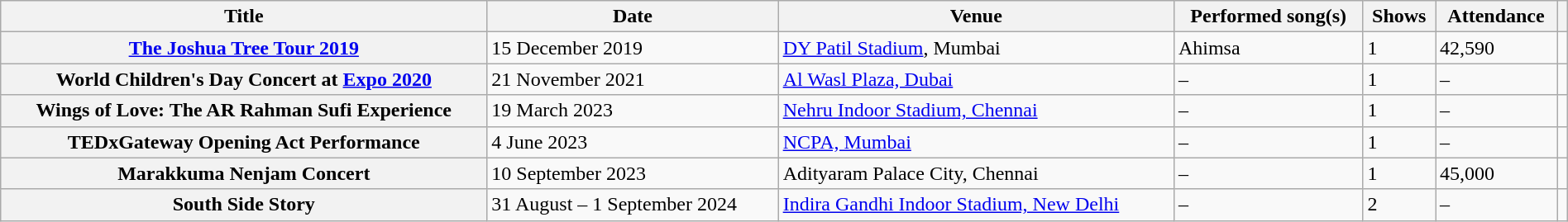<table class="wikitable plainrowheaders" width="100%">
<tr>
<th>Title</th>
<th>Date</th>
<th>Venue</th>
<th>Performed song(s)</th>
<th>Shows</th>
<th>Attendance</th>
<th></th>
</tr>
<tr>
<th scope="row"><a href='#'>The Joshua Tree Tour 2019</a></th>
<td>15 December 2019</td>
<td><a href='#'>DY Patil Stadium</a>, Mumbai</td>
<td>Ahimsa</td>
<td>1</td>
<td>42,590</td>
<td></td>
</tr>
<tr>
<th scope="row">World Children's Day Concert at <a href='#'>Expo 2020</a></th>
<td>21 November 2021</td>
<td><a href='#'>Al Wasl Plaza, Dubai</a></td>
<td>–</td>
<td>1</td>
<td>–</td>
<td></td>
</tr>
<tr>
<th scope="row">Wings of Love: The AR Rahman Sufi Experience</th>
<td>19 March 2023</td>
<td><a href='#'>Nehru Indoor Stadium, Chennai</a></td>
<td>–</td>
<td>1</td>
<td>–</td>
<td></td>
</tr>
<tr>
<th scope="row">TEDxGateway Opening Act Performance</th>
<td>4 June 2023</td>
<td><a href='#'>NCPA, Mumbai</a></td>
<td>–</td>
<td>1</td>
<td>–</td>
<td></td>
</tr>
<tr>
<th scope="row">Marakkuma Nenjam Concert</th>
<td>10 September 2023</td>
<td>Adityaram Palace City, Chennai</td>
<td>–</td>
<td>1</td>
<td>45,000</td>
<td></td>
</tr>
<tr>
<th scope="row">South Side Story</th>
<td>31 August – 1 September 2024</td>
<td><a href='#'>Indira Gandhi Indoor Stadium, New Delhi</a></td>
<td>–</td>
<td>2</td>
<td>–</td>
<td></td>
</tr>
</table>
